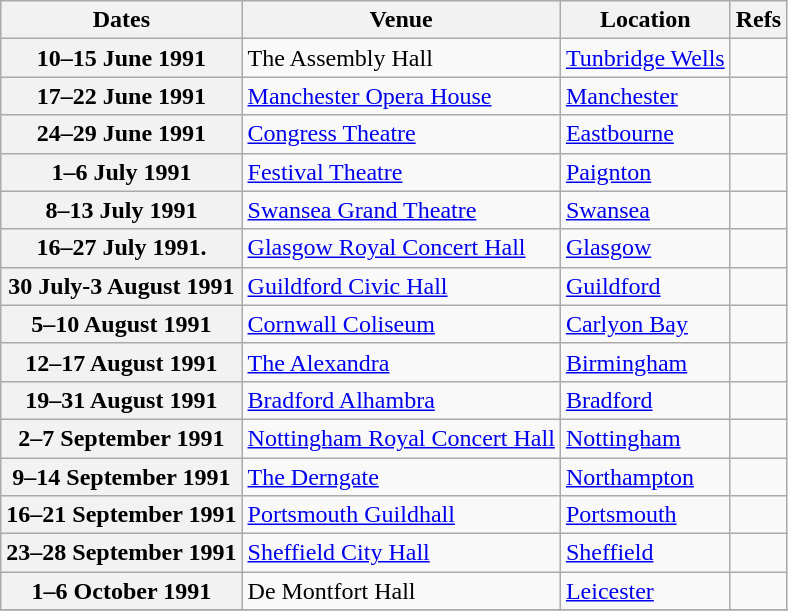<table class="wikitable sortable plainrowheaders">
<tr>
<th scope="col">Dates</th>
<th scope="col">Venue</th>
<th scope="col">Location</th>
<th scope="col" class="unsortable">Refs</th>
</tr>
<tr>
<th scope="row">10–15 June 1991</th>
<td>The Assembly Hall</td>
<td><a href='#'>Tunbridge Wells</a></td>
<td></td>
</tr>
<tr>
<th scope="row">17–22 June 1991</th>
<td><a href='#'>Manchester Opera House</a></td>
<td><a href='#'>Manchester</a></td>
<td></td>
</tr>
<tr>
<th scope="row">24–29 June 1991</th>
<td><a href='#'>Congress Theatre</a></td>
<td><a href='#'>Eastbourne</a></td>
<td></td>
</tr>
<tr>
<th scope="row">1–6 July 1991</th>
<td><a href='#'>Festival Theatre</a></td>
<td><a href='#'>Paignton</a></td>
<td></td>
</tr>
<tr>
<th scope="row">8–13 July 1991</th>
<td><a href='#'>Swansea Grand Theatre</a></td>
<td><a href='#'>Swansea</a></td>
<td></td>
</tr>
<tr>
<th scope="row">16–27 July 1991.</th>
<td><a href='#'>Glasgow Royal Concert Hall</a></td>
<td><a href='#'>Glasgow</a></td>
<td></td>
</tr>
<tr>
<th scope="row">30 July-3 August 1991</th>
<td><a href='#'>Guildford Civic Hall</a></td>
<td><a href='#'>Guildford</a></td>
<td></td>
</tr>
<tr>
<th scope="row">5–10 August 1991</th>
<td><a href='#'>Cornwall Coliseum</a></td>
<td><a href='#'>Carlyon Bay</a></td>
<td></td>
</tr>
<tr>
<th scope="row">12–17 August 1991</th>
<td><a href='#'>The Alexandra</a></td>
<td><a href='#'>Birmingham</a></td>
<td></td>
</tr>
<tr>
<th scope="row">19–31 August 1991</th>
<td><a href='#'>Bradford Alhambra</a></td>
<td><a href='#'>Bradford</a></td>
<td></td>
</tr>
<tr>
<th scope="row">2–7 September 1991</th>
<td><a href='#'>Nottingham Royal Concert Hall</a></td>
<td><a href='#'>Nottingham</a></td>
<td></td>
</tr>
<tr>
<th scope="row">9–14 September 1991</th>
<td><a href='#'>The Derngate</a></td>
<td><a href='#'>Northampton</a></td>
<td></td>
</tr>
<tr>
<th scope="row">16–21 September 1991</th>
<td><a href='#'>Portsmouth Guildhall</a></td>
<td><a href='#'>Portsmouth</a></td>
<td></td>
</tr>
<tr>
<th scope="row">23–28 September 1991</th>
<td><a href='#'>Sheffield City Hall</a></td>
<td><a href='#'>Sheffield</a></td>
<td></td>
</tr>
<tr>
<th scope="row">1–6 October 1991</th>
<td>De Montfort Hall</td>
<td><a href='#'>Leicester</a></td>
<td></td>
</tr>
<tr>
</tr>
</table>
